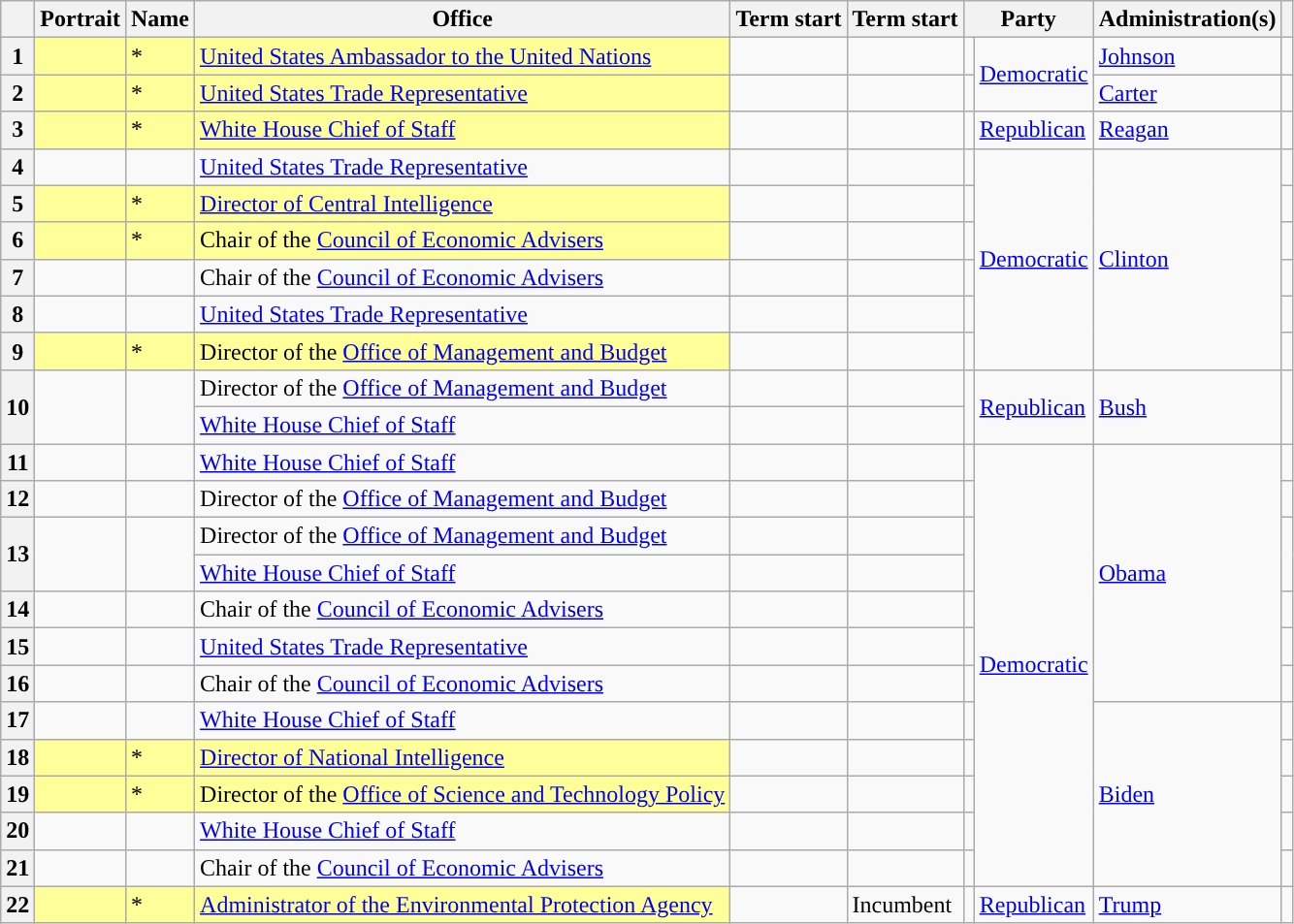<table class="wikitable sortable">
<tr>
<th scope="col"></th>
<th scope="col">Portrait</th>
<th scope="col">Name</th>
<th scope="col">Office</th>
<th scope="col">Term start</th>
<th scope="col">Term start</th>
<th scope="col" colspan=2>Party</th>
<th scope="col">Administration(s)</th>
<th scope="col" class="unsortable"></th>
</tr>
<tr>
<th scope="row">1</th>
<td bgcolor="#FFFF99" data-sort-value="Goldberg, Arthur"></td>
<td bgcolor="#FFFF99">*</td>
<td bgcolor="#FFFF99"><a href='#'>United States Ambassador to the United Nations</a></td>
<td></td>
<td></td>
<td style="background-color:"></td>
<td rowspan=2><a href='#'>Democratic</a></td>
<td><a href='#'>Johnson</a></td>
<td align="center"></td>
</tr>
<tr>
<th scope="row">2</th>
<td bgcolor="#FFFF99" data-sort-value="Strauss, Robert S."></td>
<td bgcolor="#FFFF99">*</td>
<td bgcolor="#FFFF99"><a href='#'>United States Trade Representative</a></td>
<td></td>
<td></td>
<td style="background-color:"></td>
<td><a href='#'>Carter</a></td>
<td align="center"></td>
</tr>
<tr>
<th scope="row">3</th>
<td bgcolor="#FFFF99" data-sort-value="Duberstein, Kenneth"></td>
<td bgcolor="#FFFF99">*</td>
<td bgcolor="#FFFF99"><a href='#'>White House Chief of Staff</a></td>
<td></td>
<td></td>
<td style="background-color:"></td>
<td><a href='#'>Republican</a></td>
<td><a href='#'>Reagan</a></td>
<td align="center"></td>
</tr>
<tr>
<th scope="row">4</th>
<td data-sort-value="Kantor, Mickey"></td>
<td></td>
<td><a href='#'>United States Trade Representative</a></td>
<td></td>
<td></td>
<td style="background-color:"></td>
<td rowspan=6><a href='#'>Democratic</a></td>
<td rowspan=6><a href='#'>Clinton</a></td>
<td align="center"></td>
</tr>
<tr>
<th scope="row">5</th>
<td bgcolor="#FFFF99" data-sort-value="Deutch, John"></td>
<td bgcolor="#FFFF99">*</td>
<td bgcolor="#FFFF99"><a href='#'>Director of Central Intelligence</a></td>
<td></td>
<td></td>
<td style="background-color:"></td>
<td align="center"></td>
</tr>
<tr>
<th scope="row">6</th>
<td bgcolor="#FFFF99" data-sort-value="Stiglitz, Joseph"></td>
<td bgcolor="#FFFF99">*</td>
<td bgcolor="#FFFF99">Chair of the <a href='#'>Council of Economic Advisers</a></td>
<td></td>
<td></td>
<td style="background-color:"></td>
<td align="center"></td>
</tr>
<tr>
<th scope="row">7</th>
<td data-sort-value="Yellen, Janet"></td>
<td></td>
<td>Chair of the <a href='#'>Council of Economic Advisers</a></td>
<td></td>
<td></td>
<td style="background-color:"></td>
<td align="center"></td>
</tr>
<tr>
<th scope="row">8</th>
<td data-sort-value="Barshefsky, Charlene"></td>
<td></td>
<td><a href='#'>United States Trade Representative</a></td>
<td></td>
<td></td>
<td style="background-color:"></td>
<td align="center"></td>
</tr>
<tr>
<th scope="row">9</th>
<td bgcolor="#FFFF99" data-sort-value="Lew, Jack"></td>
<td bgcolor="#FFFF99">*</td>
<td bgcolor="#FFFF99">Director of the <a href='#'>Office of Management and Budget</a></td>
<td></td>
<td></td>
<td style="background-color:"></td>
<td align="center"></td>
</tr>
<tr>
<th rowspan=2 scope="row">10</th>
<td rowspan=2 data-sort-value="Bolten, Joshua"></td>
<td rowspan=2></td>
<td>Director of the <a href='#'>Office of Management and Budget</a></td>
<td></td>
<td></td>
<td rowspan=2 style="background-color:"></td>
<td rowspan=2><a href='#'>Republican</a></td>
<td rowspan=2><a href='#'>Bush</a></td>
<td rowspan=2 align="center"></td>
</tr>
<tr>
<td><a href='#'>White House Chief of Staff</a></td>
<td></td>
<td></td>
</tr>
<tr>
<th scope="row">11</th>
<td data-sort-value="Emanuel, Rahm"></td>
<td></td>
<td><a href='#'>White House Chief of Staff</a></td>
<td></td>
<td></td>
<td style="background-color:"></td>
<td rowspan=12><a href='#'>Democratic</a></td>
<td rowspan=7><a href='#'>Obama</a></td>
<td align="center"></td>
</tr>
<tr>
<th scope="row">12</th>
<td data-sort-value="Orszag, Peter"></td>
<td></td>
<td>Director of the <a href='#'>Office of Management and Budget</a></td>
<td></td>
<td></td>
<td style="background-color:"></td>
<td align="center"></td>
</tr>
<tr>
<th rowspan=2 scope="row">13</th>
<td rowspan=2 data-sort-value="Lew, Jack"></td>
<td rowspan=2></td>
<td>Director of the <a href='#'>Office of Management and Budget</a></td>
<td></td>
<td></td>
<td rowspan=2 style="background-color:"></td>
<td rowspan=2 align="center"></td>
</tr>
<tr>
<td><a href='#'>White House Chief of Staff</a></td>
<td></td>
<td></td>
</tr>
<tr>
<th scope="row">14</th>
<td data-sort-value="Krueger, Alan"></td>
<td></td>
<td>Chair of the <a href='#'>Council of Economic Advisers</a></td>
<td></td>
<td></td>
<td style="background-color:"></td>
<td align="center"></td>
</tr>
<tr>
<th scope="row">15</th>
<td data-sort-value="Froman, Michael"></td>
<td></td>
<td><a href='#'>United States Trade Representative</a></td>
<td></td>
<td></td>
<td style="background-color:"></td>
<td align="center"></td>
</tr>
<tr>
<th scope="row">16</th>
<td data-sort-value="Furman, Jason"></td>
<td></td>
<td>Chair of the <a href='#'>Council of Economic Advisers</a></td>
<td></td>
<td></td>
<td style="background-color:"></td>
<td align="center"></td>
</tr>
<tr>
<th scope="row">17</th>
<td data-sort-value="Klain, Ron"></td>
<td></td>
<td><a href='#'>White House Chief of Staff</a></td>
<td></td>
<td></td>
<td style="background-color:"></td>
<td rowspan=5><a href='#'>Biden</a></td>
<td align="center"></td>
</tr>
<tr>
<th scope="row">18</th>
<td bgcolor="#FFFF99" data-sort-value="Haines, Avril"></td>
<td bgcolor="#FFFF99">*</td>
<td bgcolor="#FFFF99"><a href='#'>Director of National Intelligence</a></td>
<td></td>
<td></td>
<td style="background-color:"></td>
<td align="center"></td>
</tr>
<tr>
<th scope="row">19</th>
<td bgcolor="#FFFF99" data-sort-value="Lander, Eric"></td>
<td bgcolor="#FFFF99">*</td>
<td bgcolor="#FFFF99">Director of the <a href='#'>Office of Science and Technology Policy</a></td>
<td></td>
<td></td>
<td style="background-color:"></td>
<td align="center"></td>
</tr>
<tr>
<th scope="row">20</th>
<td data-sort-value="Zients, Jeff"></td>
<td></td>
<td><a href='#'>White House Chief of Staff</a></td>
<td></td>
<td></td>
<td style="background-color:"></td>
<td align="center"></td>
</tr>
<tr>
<th scope="row">21</th>
<td data-sort-value="Bernstein, Jared"></td>
<td></td>
<td>Chair of the <a href='#'>Council of Economic Advisers</a></td>
<td></td>
<td></td>
<td style="background-color:"></td>
<td align="center"></td>
</tr>
<tr>
<th scope="row">22</th>
<td bgcolor="#FFFF99" data-sort-value="Zeldin, Lee"><br></td>
<td bgcolor="#FFFF99">*</td>
<td bgcolor="#FFFF99"><a href='#'>Administrator of the Environmental Protection Agency</a></td>
<td></td>
<td>Incumbent</td>
<td style="background-color:"></td>
<td><a href='#'>Republican</a></td>
<td><a href='#'>Trump</a></td>
<td align="center"></td>
</tr>
</table>
